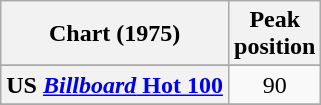<table class="wikitable sortable plainrowheaders" style="text-align:center">
<tr>
<th>Chart (1975)</th>
<th>Peak<br>position</th>
</tr>
<tr>
</tr>
<tr>
</tr>
<tr>
<th scope="row">US <a href='#'><em>Billboard</em> Hot 100</a></th>
<td>90</td>
</tr>
<tr>
</tr>
</table>
